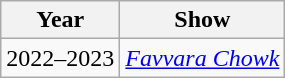<table class="wikitable">
<tr>
<th>Year</th>
<th>Show</th>
</tr>
<tr>
<td>2022–2023</td>
<td><em><a href='#'>Favvara Chowk</a></em></td>
</tr>
</table>
